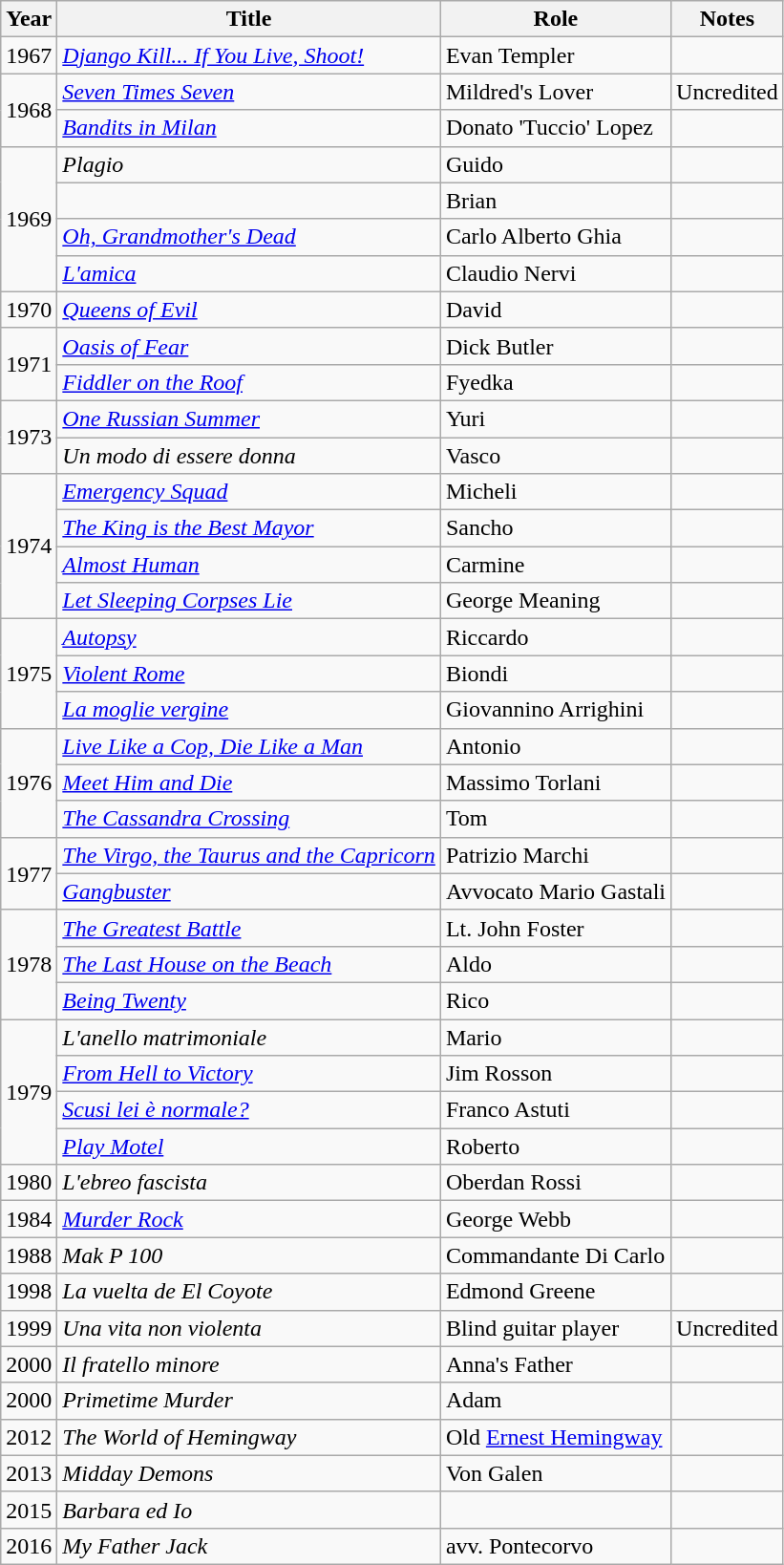<table class="wikitable">
<tr>
<th>Year</th>
<th>Title</th>
<th>Role</th>
<th>Notes</th>
</tr>
<tr>
<td>1967</td>
<td><em><a href='#'>Django Kill... If You Live, Shoot!</a></em></td>
<td>Evan Templer</td>
<td></td>
</tr>
<tr>
<td rowspan="2">1968</td>
<td><em><a href='#'>Seven Times Seven</a></em></td>
<td>Mildred's Lover</td>
<td>Uncredited</td>
</tr>
<tr>
<td><em><a href='#'>Bandits in Milan</a></em></td>
<td>Donato 'Tuccio' Lopez</td>
<td></td>
</tr>
<tr>
<td rowspan="4">1969</td>
<td><em>Plagio</em></td>
<td>Guido</td>
<td></td>
</tr>
<tr>
<td><em></em></td>
<td>Brian</td>
<td></td>
</tr>
<tr>
<td><em><a href='#'>Oh, Grandmother's Dead</a></em></td>
<td>Carlo Alberto Ghia</td>
<td></td>
</tr>
<tr>
<td><em><a href='#'>L'amica</a></em></td>
<td>Claudio Nervi</td>
<td></td>
</tr>
<tr>
<td>1970</td>
<td><em><a href='#'>Queens of Evil</a></em></td>
<td>David</td>
<td></td>
</tr>
<tr>
<td rowspan="2">1971</td>
<td><em><a href='#'>Oasis of Fear</a></em></td>
<td>Dick Butler</td>
<td></td>
</tr>
<tr>
<td><em><a href='#'>Fiddler on the Roof</a></em></td>
<td>Fyedka</td>
<td></td>
</tr>
<tr>
<td rowspan="2">1973</td>
<td><em><a href='#'>One Russian Summer</a></em></td>
<td>Yuri</td>
<td></td>
</tr>
<tr>
<td><em>Un modo di essere donna</em></td>
<td>Vasco</td>
<td></td>
</tr>
<tr>
<td rowspan="4">1974</td>
<td><em><a href='#'>Emergency Squad</a></em></td>
<td>Micheli</td>
<td></td>
</tr>
<tr>
<td><em><a href='#'>The King is the Best Mayor</a></em></td>
<td>Sancho</td>
<td></td>
</tr>
<tr>
<td><em><a href='#'>Almost Human</a></em></td>
<td>Carmine</td>
<td></td>
</tr>
<tr>
<td><em><a href='#'>Let Sleeping Corpses Lie</a></em></td>
<td>George Meaning</td>
<td></td>
</tr>
<tr>
<td rowspan="3">1975</td>
<td><em><a href='#'>Autopsy</a></em></td>
<td>Riccardo</td>
<td></td>
</tr>
<tr>
<td><em><a href='#'>Violent Rome</a></em></td>
<td>Biondi</td>
<td></td>
</tr>
<tr>
<td><em><a href='#'>La moglie vergine</a></em></td>
<td>Giovannino Arrighini</td>
<td></td>
</tr>
<tr>
<td rowspan="3">1976</td>
<td><em><a href='#'>Live Like a Cop, Die Like a Man</a></em></td>
<td>Antonio</td>
<td></td>
</tr>
<tr>
<td><em><a href='#'>Meet Him and Die</a></em></td>
<td>Massimo Torlani</td>
<td></td>
</tr>
<tr>
<td><em><a href='#'>The Cassandra Crossing</a></em></td>
<td>Tom</td>
<td></td>
</tr>
<tr>
<td rowspan="2">1977</td>
<td><em><a href='#'>The Virgo, the Taurus and the Capricorn</a></em></td>
<td>Patrizio Marchi</td>
<td></td>
</tr>
<tr>
<td><em><a href='#'>Gangbuster</a></em></td>
<td>Avvocato Mario Gastali</td>
<td></td>
</tr>
<tr>
<td rowspan="3">1978</td>
<td><em><a href='#'>The Greatest Battle</a></em></td>
<td>Lt. John Foster</td>
<td></td>
</tr>
<tr>
<td><em><a href='#'>The Last House on the Beach</a></em></td>
<td>Aldo</td>
<td></td>
</tr>
<tr>
<td><em><a href='#'>Being Twenty</a></em></td>
<td>Rico</td>
<td></td>
</tr>
<tr>
<td rowspan="4">1979</td>
<td><em>L'anello matrimoniale</em></td>
<td>Mario</td>
<td></td>
</tr>
<tr>
<td><em><a href='#'>From Hell to Victory</a></em></td>
<td>Jim Rosson</td>
<td></td>
</tr>
<tr>
<td><em><a href='#'>Scusi lei è normale?</a></em></td>
<td>Franco Astuti</td>
<td></td>
</tr>
<tr>
<td><em><a href='#'>Play Motel</a></em></td>
<td>Roberto</td>
<td></td>
</tr>
<tr>
<td>1980</td>
<td><em>L'ebreo fascista</em></td>
<td>Oberdan Rossi</td>
<td></td>
</tr>
<tr>
<td>1984</td>
<td><em><a href='#'>Murder Rock</a></em></td>
<td>George Webb</td>
<td></td>
</tr>
<tr>
<td>1988</td>
<td><em>Mak P 100</em></td>
<td>Commandante Di Carlo</td>
<td></td>
</tr>
<tr>
<td>1998</td>
<td><em>La vuelta de El Coyote</em></td>
<td>Edmond Greene</td>
<td></td>
</tr>
<tr>
<td>1999</td>
<td><em>Una vita non violenta</em></td>
<td>Blind guitar player</td>
<td>Uncredited</td>
</tr>
<tr>
<td>2000</td>
<td><em>Il fratello minore</em></td>
<td>Anna's Father</td>
<td></td>
</tr>
<tr>
<td>2000</td>
<td><em>Primetime Murder</em></td>
<td>Adam</td>
<td></td>
</tr>
<tr>
<td>2012</td>
<td><em>The World of Hemingway</em></td>
<td>Old <a href='#'>Ernest Hemingway</a></td>
<td></td>
</tr>
<tr>
<td>2013</td>
<td><em>Midday Demons</em></td>
<td>Von Galen</td>
<td></td>
</tr>
<tr>
<td>2015</td>
<td><em>Barbara ed Io</em></td>
<td></td>
<td></td>
</tr>
<tr>
<td>2016</td>
<td><em>My Father Jack</em></td>
<td>avv. Pontecorvo</td>
<td></td>
</tr>
</table>
